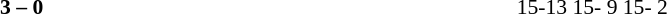<table width=100% cellspacing=1>
<tr>
<th width=20%></th>
<th width=12%></th>
<th width=20%></th>
<th width=33%></th>
<td></td>
</tr>
<tr style=font-size:90%>
<td align=right></td>
<td align=center><strong>3 – 0</strong></td>
<td><strong></strong></td>
<td>15-13 15- 9 15- 2</td>
</tr>
</table>
